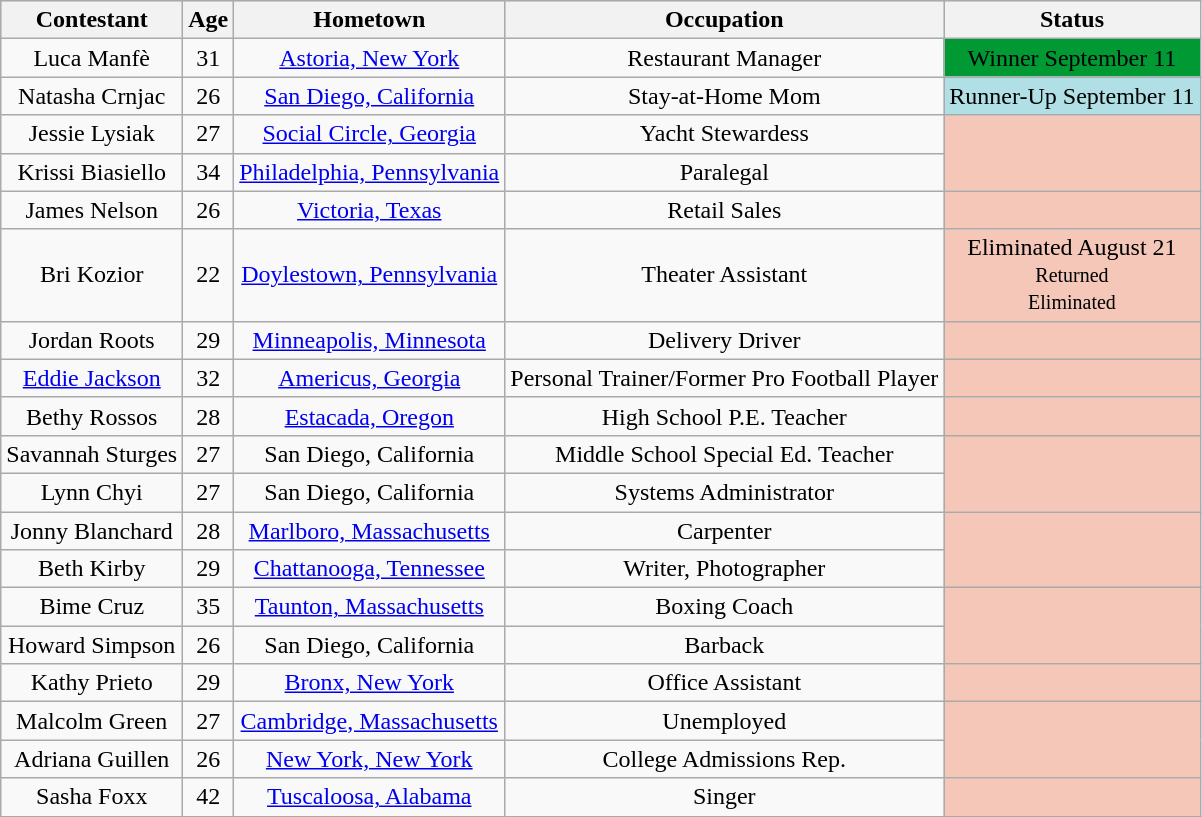<table class="wikitable sortable plainrowheaders" style="text-align:center; ">
<tr style="background:#C1D8FF;">
<th>Contestant</th>
<th>Age</th>
<th>Hometown</th>
<th>Occupation</th>
<th>Status</th>
</tr>
<tr>
<td>Luca Manfè</td>
<td>31</td>
<td><a href='#'>Astoria, New York</a></td>
<td>Restaurant Manager</td>
<td style="background:#093;"><span>Winner September 11</span></td>
</tr>
<tr>
<td>Natasha Crnjac</td>
<td>26</td>
<td><a href='#'>San Diego, California</a></td>
<td>Stay-at-Home Mom</td>
<td style="background:#B0E0E6;">Runner-Up September 11</td>
</tr>
<tr>
<td>Jessie Lysiak</td>
<td>27</td>
<td><a href='#'>Social Circle, Georgia</a></td>
<td>Yacht Stewardess</td>
<td style="background:#f4c7b8; text-align:center;" rowspan="2"></td>
</tr>
<tr>
<td>Krissi Biasiello</td>
<td>34</td>
<td><a href='#'>Philadelphia, Pennsylvania</a></td>
<td>Paralegal</td>
</tr>
<tr>
<td>James Nelson</td>
<td>26</td>
<td><a href='#'>Victoria, Texas</a></td>
<td>Retail Sales</td>
<td style="background:#f4c7b8; text-align:center;" rowspan="1"></td>
</tr>
<tr>
<td>Bri Kozior</td>
<td>22</td>
<td><a href='#'>Doylestown, Pennsylvania</a></td>
<td>Theater Assistant</td>
<td style="background:#f4c7b8; text-align:center;">Eliminated August 21<br><small>Returned <br>Eliminated </small></td>
</tr>
<tr>
<td>Jordan Roots</td>
<td>29</td>
<td><a href='#'>Minneapolis, Minnesota</a></td>
<td>Delivery Driver</td>
<td style="background:#f4c7b8; text-align:center;" rowspan="1"></td>
</tr>
<tr>
<td><a href='#'>Eddie Jackson</a></td>
<td>32</td>
<td><a href='#'>Americus, Georgia</a></td>
<td>Personal Trainer/Former Pro Football Player</td>
<td style="background:#f4c7b8; text-align:center;"></td>
</tr>
<tr>
<td>Bethy Rossos</td>
<td>28</td>
<td><a href='#'>Estacada, Oregon</a></td>
<td>High School P.E. Teacher</td>
<td style="background:#f4c7b8; text-align:center;"></td>
</tr>
<tr>
<td>Savannah Sturges</td>
<td>27</td>
<td>San Diego, California</td>
<td>Middle School Special Ed. Teacher</td>
<td style="background:#f4c7b8; text-align:center;" rowspan="2"></td>
</tr>
<tr>
<td>Lynn Chyi</td>
<td>27</td>
<td>San Diego, California</td>
<td>Systems Administrator</td>
</tr>
<tr>
<td>Jonny Blanchard</td>
<td>28</td>
<td><a href='#'>Marlboro, Massachusetts</a></td>
<td>Carpenter</td>
<td style="background:#f4c7b8; text-align:center;" rowspan="2"></td>
</tr>
<tr>
<td>Beth Kirby</td>
<td>29</td>
<td><a href='#'>Chattanooga, Tennessee</a></td>
<td>Writer, Photographer</td>
</tr>
<tr>
<td>Bime Cruz</td>
<td>35</td>
<td><a href='#'>Taunton, Massachusetts</a></td>
<td>Boxing Coach</td>
<td style="background:#f4c7b8; text-align:center;" rowspan="2"></td>
</tr>
<tr>
<td>Howard Simpson</td>
<td>26</td>
<td>San Diego, California</td>
<td>Barback</td>
</tr>
<tr>
<td>Kathy Prieto</td>
<td>29</td>
<td><a href='#'>Bronx, New York</a></td>
<td>Office Assistant</td>
<td style="background:#f4c7b8; text-align:center;"></td>
</tr>
<tr>
<td>Malcolm Green</td>
<td>27</td>
<td><a href='#'>Cambridge, Massachusetts</a></td>
<td>Unemployed</td>
<td style="background:#f4c7b8; text-align:center;" rowspan="2"></td>
</tr>
<tr>
<td>Adriana Guillen</td>
<td>26</td>
<td><a href='#'>New York, New York</a></td>
<td>College Admissions Rep.</td>
</tr>
<tr>
<td>Sasha Foxx</td>
<td>42</td>
<td><a href='#'>Tuscaloosa, Alabama</a></td>
<td>Singer</td>
<td style="background:#f4c7b8; text-align:center;" rowspan="1"></td>
</tr>
</table>
